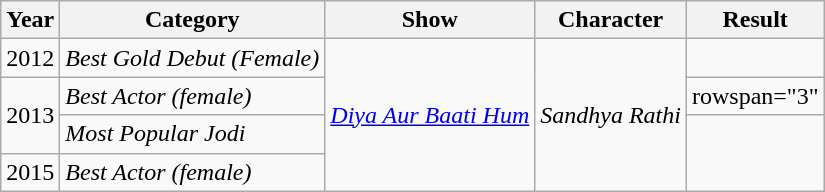<table class="wikitable sortable">
<tr>
<th>Year</th>
<th>Category</th>
<th>Show</th>
<th>Character</th>
<th>Result</th>
</tr>
<tr>
<td>2012</td>
<td><em>Best Gold Debut (Female)</em></td>
<td rowspan="4"><em><a href='#'>Diya Aur Baati Hum</a></em></td>
<td rowspan="4"><em>Sandhya Rathi</em></td>
<td></td>
</tr>
<tr>
<td rowspan="2">2013</td>
<td><em>Best Actor (female)</em></td>
<td>rowspan="3"</td>
</tr>
<tr>
<td><em>Most Popular Jodi</em></td>
</tr>
<tr>
<td>2015</td>
<td><em>Best Actor (female)</em></td>
</tr>
</table>
